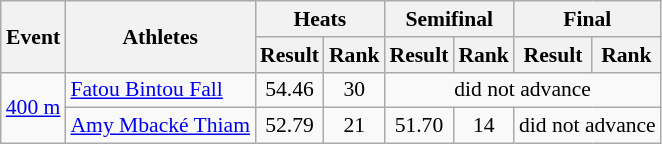<table class="wikitable" border="1" style="font-size:90%">
<tr>
<th rowspan="2">Event</th>
<th rowspan="2">Athletes</th>
<th colspan="2">Heats</th>
<th colspan="2">Semifinal</th>
<th colspan="2">Final</th>
</tr>
<tr>
<th>Result</th>
<th>Rank</th>
<th>Result</th>
<th>Rank</th>
<th>Result</th>
<th>Rank</th>
</tr>
<tr>
<td rowspan="2"><a href='#'>400 m</a></td>
<td><a href='#'>Fatou Bintou Fall</a></td>
<td align=center>54.46</td>
<td align=center>30</td>
<td align=center colspan=4>did not advance</td>
</tr>
<tr>
<td><a href='#'>Amy Mbacké Thiam</a></td>
<td align=center>52.79</td>
<td align=center>21</td>
<td align=center>51.70</td>
<td align=center>14</td>
<td align=center colspan=2>did not advance</td>
</tr>
</table>
